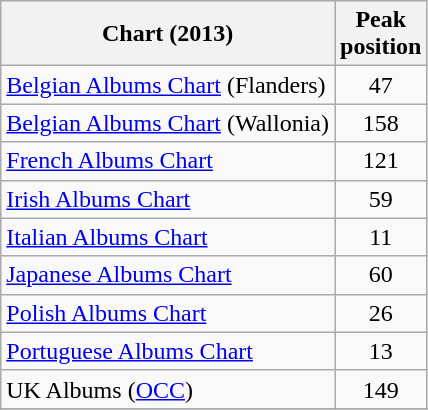<table class="wikitable sortable plainrowheaders">
<tr>
<th style="text-align:center;">Chart (2013)</th>
<th style="text-align:center;">Peak<br>position</th>
</tr>
<tr>
<td><a href='#'>Belgian Albums Chart</a> (Flanders)</td>
<td style="text-align:center;">47</td>
</tr>
<tr>
<td><a href='#'>Belgian Albums Chart</a> (Wallonia)</td>
<td style="text-align:center;">158</td>
</tr>
<tr>
<td><a href='#'>French Albums Chart</a></td>
<td style="text-align:center;">121</td>
</tr>
<tr>
<td><a href='#'>Irish Albums Chart</a></td>
<td style="text-align:center;">59</td>
</tr>
<tr>
<td><a href='#'>Italian Albums Chart</a></td>
<td style="text-align:center;">11</td>
</tr>
<tr>
<td><a href='#'>Japanese Albums Chart</a></td>
<td style="text-align:center;">60</td>
</tr>
<tr>
<td><a href='#'>Polish Albums Chart</a></td>
<td style="text-align:center;">26</td>
</tr>
<tr>
<td><a href='#'>Portuguese Albums Chart</a></td>
<td style="text-align:center;">13</td>
</tr>
<tr>
<td>UK Albums (<a href='#'>OCC</a>)</td>
<td style="text-align:center;">149</td>
</tr>
<tr>
</tr>
<tr>
</tr>
</table>
